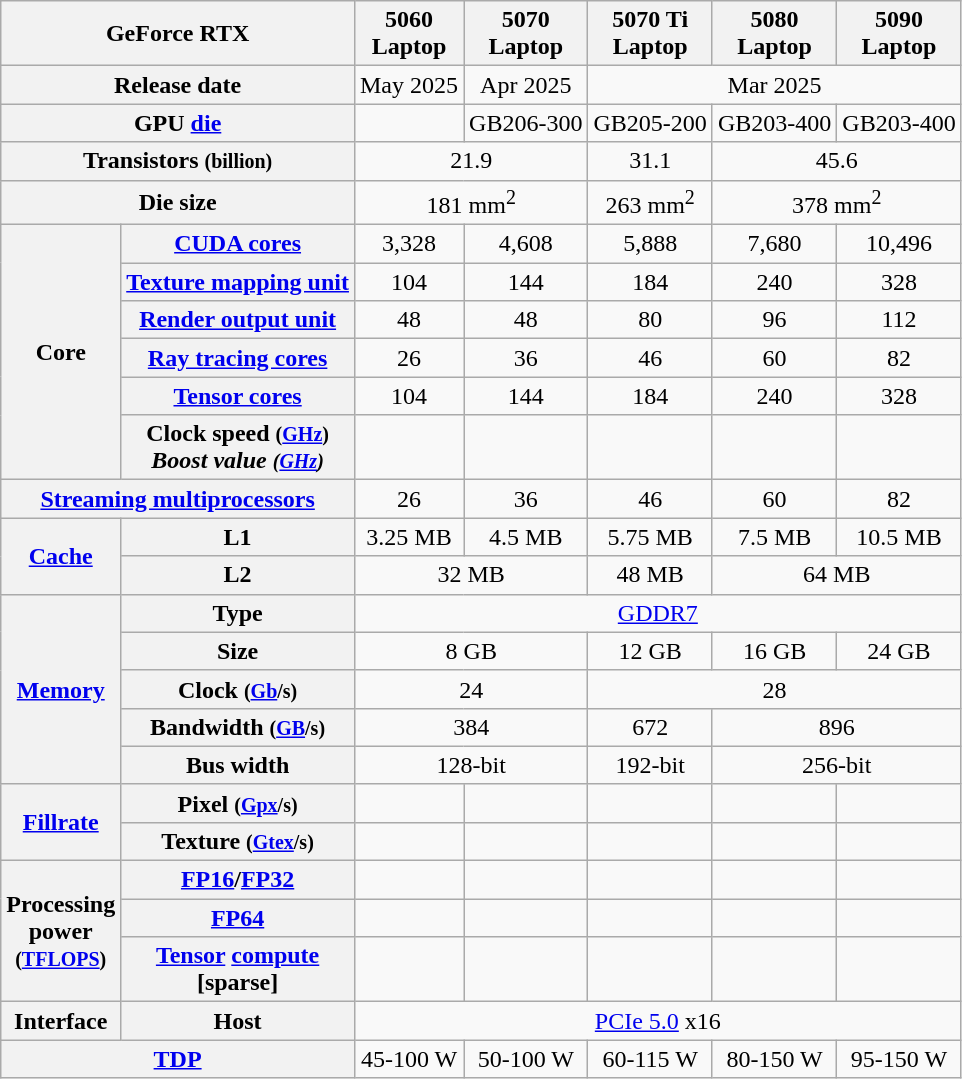<table class="wikitable sticky-header" style="text-align:center; white-space:nowrap;">
<tr>
<th colspan="2">GeForce RTX</th>
<th>5060<br>Laptop</th>
<th>5070<br>Laptop</th>
<th>5070 Ti<br>Laptop</th>
<th>5080<br>Laptop</th>
<th>5090<br>Laptop</th>
</tr>
<tr>
<th colspan="2">Release date</th>
<td>May 2025</td>
<td>Apr 2025</td>
<td colspan="3">Mar 2025</td>
</tr>
<tr>
<th colspan="2">GPU <a href='#'>die</a></th>
<td></td>
<td>GB206-300</td>
<td>GB205-200</td>
<td>GB203-400</td>
<td>GB203-400</td>
</tr>
<tr>
<th colspan="2">Transistors <small>(billion)</small></th>
<td colspan="2">21.9</td>
<td>31.1</td>
<td colspan="2">45.6</td>
</tr>
<tr>
<th colspan="2">Die size</th>
<td colspan="2">181 mm<sup>2</sup></td>
<td>263 mm<sup>2</sup></td>
<td colspan="2">378 mm<sup>2</sup></td>
</tr>
<tr>
<th rowspan="6">Core</th>
<th><a href='#'>CUDA cores</a></th>
<td>3,328</td>
<td>4,608</td>
<td>5,888</td>
<td>7,680</td>
<td>10,496</td>
</tr>
<tr>
<th><a href='#'>Texture mapping unit</a></th>
<td>104</td>
<td>144</td>
<td>184</td>
<td>240</td>
<td>328</td>
</tr>
<tr>
<th><a href='#'>Render output unit</a></th>
<td>48</td>
<td>48</td>
<td>80</td>
<td>96</td>
<td>112</td>
</tr>
<tr>
<th><a href='#'>Ray tracing cores</a></th>
<td>26</td>
<td>36</td>
<td>46</td>
<td>60</td>
<td>82</td>
</tr>
<tr>
<th><a href='#'>Tensor cores</a></th>
<td>104</td>
<td>144</td>
<td>184</td>
<td>240</td>
<td>328</td>
</tr>
<tr>
<th>Clock speed <small>(<a href='#'>GHz</a>)</small><br><em>Boost value <small>(<a href='#'>GHz</a>)</small></em></th>
<td></td>
<td></td>
<td></td>
<td></td>
<td></td>
</tr>
<tr>
<th colspan="2"><a href='#'>Streaming multiprocessors</a></th>
<td>26</td>
<td>36</td>
<td>46</td>
<td>60</td>
<td>82</td>
</tr>
<tr>
<th rowspan="2"><a href='#'>Cache</a></th>
<th>L1</th>
<td>3.25 MB</td>
<td>4.5 MB</td>
<td>5.75 MB</td>
<td>7.5 MB</td>
<td>10.5 MB</td>
</tr>
<tr>
<th>L2</th>
<td colspan="2">32 MB</td>
<td>48 MB</td>
<td colspan="2">64 MB</td>
</tr>
<tr>
<th rowspan="5"><a href='#'>Memory</a></th>
<th>Type</th>
<td colspan="5"><a href='#'>GDDR7</a></td>
</tr>
<tr>
<th>Size</th>
<td colspan="2">8 GB</td>
<td>12 GB</td>
<td>16 GB</td>
<td>24 GB</td>
</tr>
<tr>
<th>Clock <small>(<a href='#'>Gb</a>/s)</small></th>
<td colspan="2">24</td>
<td colspan="3">28</td>
</tr>
<tr>
<th>Bandwidth <small>(<a href='#'>GB</a>/s)</small></th>
<td colspan="2">384</td>
<td>672</td>
<td colspan="2">896</td>
</tr>
<tr>
<th>Bus width</th>
<td colspan="2">128-bit</td>
<td>192-bit</td>
<td colspan="2">256-bit</td>
</tr>
<tr>
<th rowspan="2"><a href='#'>Fillrate</a></th>
<th>Pixel <small>(<a href='#'>Gpx</a>/s)</small></th>
<td></td>
<td></td>
<td></td>
<td></td>
<td></td>
</tr>
<tr>
<th>Texture <small>(<a href='#'>Gtex</a>/s)</small></th>
<td></td>
<td></td>
<td></td>
<td></td>
<td></td>
</tr>
<tr>
<th rowspan="3">Processing<br>power<br><small>(<a href='#'>TFLOPS</a>)</small></th>
<th><a href='#'>FP16</a>/<a href='#'>FP32</a></th>
<td></td>
<td></td>
<td></td>
<td></td>
<td></td>
</tr>
<tr>
<th><a href='#'>FP64</a></th>
<td></td>
<td></td>
<td></td>
<td></td>
<td></td>
</tr>
<tr>
<th><a href='#'>Tensor</a> <a href='#'>compute</a><br>[sparse]</th>
<td></td>
<td></td>
<td></td>
<td></td>
<td></td>
</tr>
<tr>
<th rowspan=1>Interface</th>
<th>Host</th>
<td colspan="5"><a href='#'>PCIe 5.0</a> x16</td>
</tr>
<tr>
<th colspan="2"><a href='#'>TDP</a></th>
<td>45-100 W</td>
<td>50-100 W</td>
<td>60-115 W</td>
<td>80-150 W</td>
<td>95-150 W</td>
</tr>
</table>
